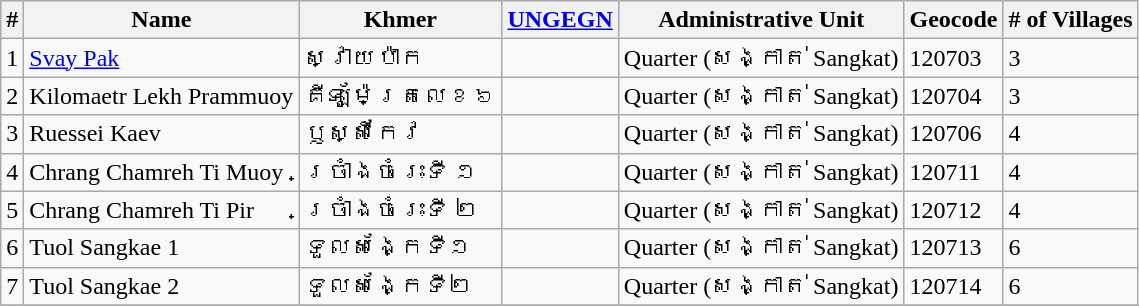<table class="wikitable sortable">
<tr>
<th>#</th>
<th>Name</th>
<th>Khmer</th>
<th><a href='#'>UNGEGN</a></th>
<th>Administrative Unit</th>
<th>Geocode</th>
<th># of Villages</th>
</tr>
<tr>
<td>1</td>
<td><a href='#'>Svay Pak</a></td>
<td>ស្វាយប៉ាក</td>
<td></td>
<td>Quarter (សង្កាត់ Sangkat)</td>
<td>120703</td>
<td>3</td>
</tr>
<tr>
<td>2</td>
<td>Kilomaetr Lekh Prammuoy</td>
<td>គីឡូម៉ែត្រលេខ៦</td>
<td></td>
<td>Quarter (សង្កាត់ Sangkat)</td>
<td>120704</td>
<td>3</td>
</tr>
<tr>
<td>3</td>
<td>Ruessei Kaev</td>
<td>ឫស្សីកែវ</td>
<td></td>
<td>Quarter (សង្កាត់ Sangkat)</td>
<td>120706</td>
<td>4</td>
</tr>
<tr>
<td>4</td>
<td>Chrang Chamreh Ti Muoy</td>
<td>ច្រាំងចំរេះទី ១</td>
<td></td>
<td>Quarter (សង្កាត់ Sangkat)</td>
<td>120711</td>
<td>4</td>
</tr>
<tr>
<td>5</td>
<td>Chrang Chamreh Ti Pir</td>
<td>ច្រាំងចំរេះទី ២</td>
<td></td>
<td>Quarter (សង្កាត់ Sangkat)</td>
<td>120712</td>
<td>4</td>
</tr>
<tr>
<td>6</td>
<td>Tuol Sangkae 1</td>
<td>ទួលសង្កែទី១</td>
<td></td>
<td>Quarter (សង្កាត់ Sangkat)</td>
<td>120713</td>
<td>6</td>
</tr>
<tr>
<td>7</td>
<td>Tuol Sangkae 2</td>
<td>ទួលសង្កែទី២</td>
<td></td>
<td>Quarter (សង្កាត់ Sangkat)</td>
<td>120714</td>
<td>6</td>
</tr>
<tr>
</tr>
</table>
